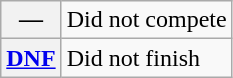<table class="wikitable">
<tr>
<th scope="row">—</th>
<td>Did not compete</td>
</tr>
<tr>
<th scope="row"><a href='#'>DNF</a></th>
<td>Did not finish</td>
</tr>
</table>
